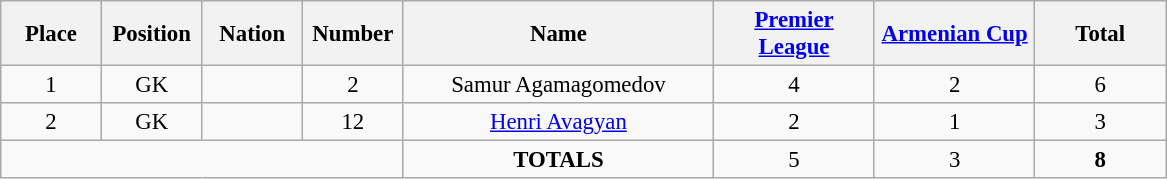<table class="wikitable" style="font-size: 95%; text-align: center;">
<tr>
<th width=60>Place</th>
<th width=60>Position</th>
<th width=60>Nation</th>
<th width=60>Number</th>
<th width=200>Name</th>
<th width=100><a href='#'>Premier League</a></th>
<th width=100><a href='#'>Armenian Cup</a></th>
<th width=80><strong>Total</strong></th>
</tr>
<tr>
<td>1</td>
<td>GK</td>
<td></td>
<td>2</td>
<td>Samur Agamagomedov</td>
<td>4</td>
<td>2</td>
<td>6</td>
</tr>
<tr>
<td>2</td>
<td>GK</td>
<td></td>
<td>12</td>
<td><a href='#'>Henri Avagyan</a></td>
<td>2</td>
<td>1</td>
<td>3</td>
</tr>
<tr>
<td colspan="4"></td>
<td><strong>TOTALS</strong></td>
<td>5</td>
<td>3</td>
<td><strong>8</strong></td>
</tr>
</table>
